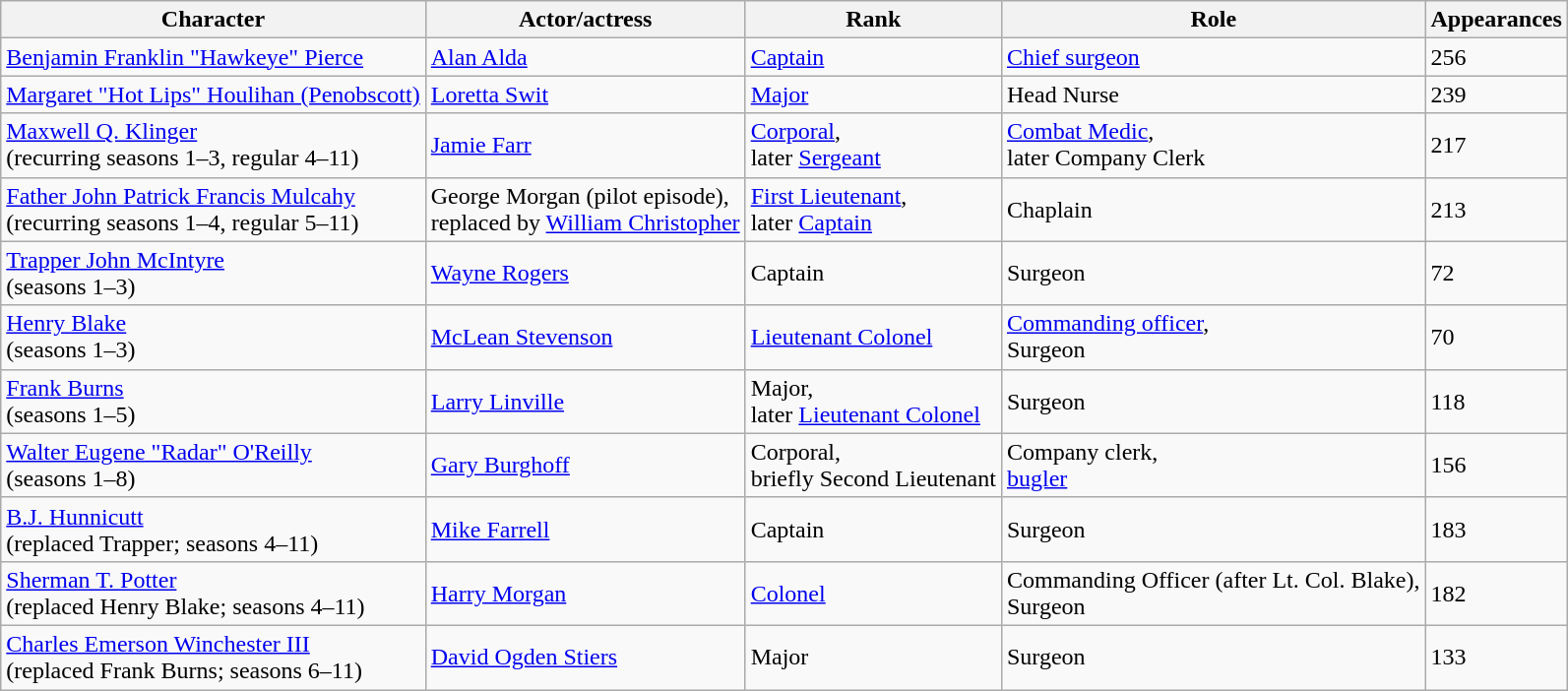<table class="wikitable sortable">
<tr>
<th>Character</th>
<th>Actor/actress</th>
<th>Rank</th>
<th>Role</th>
<th>Appearances</th>
</tr>
<tr>
<td><a href='#'>Benjamin Franklin "Hawkeye" Pierce</a></td>
<td><a href='#'>Alan Alda</a></td>
<td><a href='#'>Captain</a></td>
<td><a href='#'>Chief surgeon</a></td>
<td>256</td>
</tr>
<tr>
<td><a href='#'>Margaret "Hot Lips" Houlihan (Penobscott)</a></td>
<td><a href='#'>Loretta Swit</a></td>
<td><a href='#'>Major</a></td>
<td>Head Nurse</td>
<td>239</td>
</tr>
<tr>
<td><a href='#'>Maxwell Q. Klinger</a><br>(recurring seasons 1–3, regular 4–11)</td>
<td><a href='#'>Jamie Farr</a></td>
<td><a href='#'>Corporal</a>,<br>later <a href='#'>Sergeant</a></td>
<td><a href='#'>Combat Medic</a>,<br>later Company Clerk</td>
<td>217</td>
</tr>
<tr>
<td><a href='#'>Father John Patrick Francis Mulcahy</a><br>(recurring seasons 1–4, regular 5–11)</td>
<td>George Morgan (pilot episode),<br>replaced by <a href='#'>William Christopher</a></td>
<td><a href='#'>First Lieutenant</a>,<br>later <a href='#'>Captain</a></td>
<td>Chaplain</td>
<td>213</td>
</tr>
<tr>
<td><a href='#'>Trapper John McIntyre</a><br>(seasons 1–3)</td>
<td><a href='#'>Wayne Rogers</a></td>
<td>Captain</td>
<td>Surgeon</td>
<td>72</td>
</tr>
<tr>
<td><a href='#'>Henry Blake</a><br>(seasons 1–3)</td>
<td><a href='#'>McLean Stevenson</a></td>
<td><a href='#'>Lieutenant Colonel</a></td>
<td><a href='#'>Commanding officer</a>,<br>Surgeon</td>
<td>70</td>
</tr>
<tr>
<td><a href='#'>Frank Burns</a><br>(seasons 1–5)</td>
<td><a href='#'>Larry Linville</a></td>
<td>Major,<br>later <a href='#'>Lieutenant Colonel</a></td>
<td>Surgeon</td>
<td>118</td>
</tr>
<tr>
<td><a href='#'>Walter Eugene "Radar" O'Reilly</a><br>(seasons 1–8)</td>
<td><a href='#'>Gary Burghoff</a></td>
<td>Corporal,<br>briefly Second Lieutenant</td>
<td>Company clerk,<br><a href='#'>bugler</a></td>
<td>156</td>
</tr>
<tr>
<td><a href='#'>B.J. Hunnicutt</a><br>(replaced Trapper; seasons 4–11)</td>
<td><a href='#'>Mike Farrell</a></td>
<td>Captain</td>
<td>Surgeon</td>
<td>183</td>
</tr>
<tr>
<td><a href='#'>Sherman T. Potter</a><br>(replaced Henry Blake; seasons 4–11)</td>
<td><a href='#'>Harry Morgan</a></td>
<td><a href='#'>Colonel</a></td>
<td>Commanding Officer (after Lt. Col. Blake),<br>Surgeon</td>
<td>182</td>
</tr>
<tr>
<td><a href='#'>Charles Emerson Winchester III</a><br>(replaced Frank Burns; seasons 6–11)</td>
<td><a href='#'>David Ogden Stiers</a></td>
<td>Major</td>
<td>Surgeon</td>
<td>133</td>
</tr>
</table>
